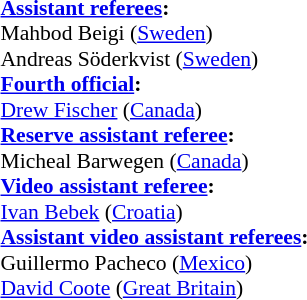<table width=50% style="font-size:90%">
<tr>
<td><br><strong><a href='#'>Assistant referees</a>:</strong>
<br>Mahbod Beigi (<a href='#'>Sweden</a>)
<br>Andreas Söderkvist (<a href='#'>Sweden</a>)
<br><strong><a href='#'>Fourth official</a>:</strong>
<br><a href='#'>Drew Fischer</a> (<a href='#'>Canada</a>)
<br><strong><a href='#'>Reserve assistant referee</a>:</strong>
<br>Micheal Barwegen (<a href='#'>Canada</a>)
<br><strong><a href='#'>Video assistant referee</a>:</strong>
<br><a href='#'>Ivan Bebek</a> (<a href='#'>Croatia</a>)
<br><strong><a href='#'>Assistant video assistant referees</a>:</strong>
<br>Guillermo Pacheco (<a href='#'>Mexico</a>)
<br><a href='#'>David Coote</a> (<a href='#'>Great Britain</a>)</td>
</tr>
</table>
